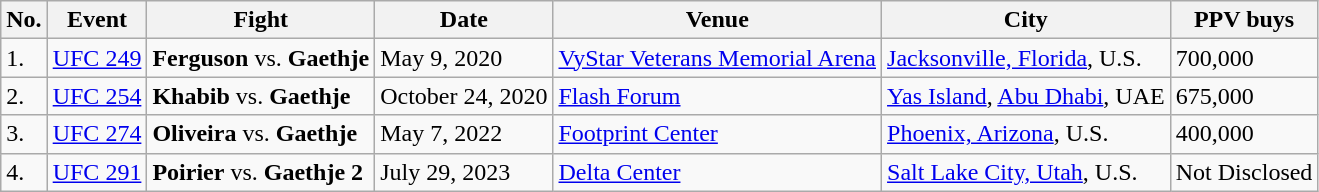<table class="wikitable">
<tr>
<th>No.</th>
<th>Event</th>
<th>Fight</th>
<th>Date</th>
<th>Venue</th>
<th>City</th>
<th>PPV buys</th>
</tr>
<tr>
<td>1.</td>
<td><a href='#'>UFC 249</a></td>
<td><strong>Ferguson</strong> vs. <strong>Gaethje</strong></td>
<td>May 9, 2020</td>
<td><a href='#'>VyStar Veterans Memorial Arena</a></td>
<td><a href='#'>Jacksonville, Florida</a>, U.S.</td>
<td>700,000</td>
</tr>
<tr>
<td>2.</td>
<td><a href='#'>UFC 254</a></td>
<td><strong>Khabib</strong> vs. <strong>Gaethje</strong></td>
<td>October 24, 2020</td>
<td><a href='#'>Flash Forum</a></td>
<td><a href='#'>Yas Island</a>, <a href='#'>Abu Dhabi</a>, UAE</td>
<td>675,000</td>
</tr>
<tr>
<td>3.</td>
<td><a href='#'>UFC 274</a></td>
<td><strong>Oliveira</strong> vs. <strong>Gaethje</strong></td>
<td>May 7, 2022</td>
<td><a href='#'>Footprint Center</a></td>
<td><a href='#'>Phoenix, Arizona</a>, U.S.</td>
<td>400,000</td>
</tr>
<tr>
<td>4.</td>
<td><a href='#'>UFC 291</a></td>
<td><strong>Poirier</strong> vs. <strong>Gaethje 2</strong></td>
<td>July 29, 2023</td>
<td><a href='#'>Delta Center</a></td>
<td><a href='#'>Salt Lake City, Utah</a>, U.S.</td>
<td>Not Disclosed</td>
</tr>
</table>
